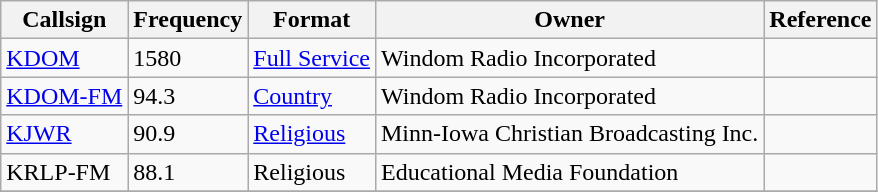<table class="wikitable">
<tr>
<th>Callsign</th>
<th>Frequency</th>
<th>Format</th>
<th>Owner</th>
<th>Reference</th>
</tr>
<tr>
<td><a href='#'>KDOM</a></td>
<td>1580</td>
<td><a href='#'>Full Service</a></td>
<td>Windom Radio Incorporated</td>
<td></td>
</tr>
<tr>
<td><a href='#'>KDOM-FM</a></td>
<td>94.3</td>
<td><a href='#'>Country</a></td>
<td>Windom Radio Incorporated</td>
<td></td>
</tr>
<tr>
<td><a href='#'>KJWR</a></td>
<td>90.9</td>
<td><a href='#'>Religious</a></td>
<td>Minn-Iowa Christian Broadcasting Inc.</td>
<td></td>
</tr>
<tr>
<td>KRLP-FM</td>
<td>88.1</td>
<td>Religious</td>
<td>Educational Media Foundation</td>
<td></td>
</tr>
<tr>
</tr>
</table>
